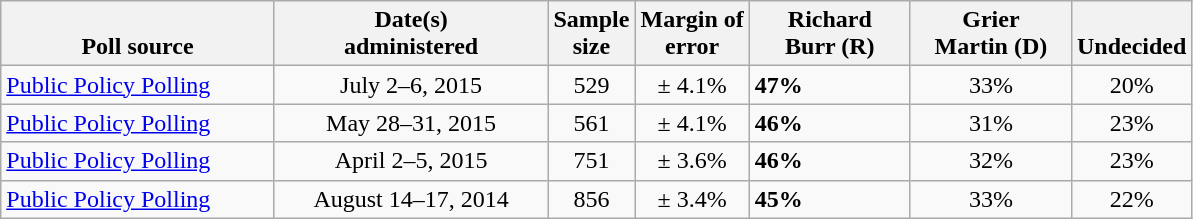<table class="wikitable">
<tr valign= bottom>
<th style="width:175px;">Poll source</th>
<th style="width:175px;">Date(s)<br>administered</th>
<th class=small>Sample<br>size</th>
<th class=small>Margin of<br>error</th>
<th style="width:100px;">Richard<br>Burr (R)</th>
<th style="width:100px;">Grier<br>Martin (D)</th>
<th>Undecided</th>
</tr>
<tr>
<td><a href='#'>Public Policy Polling</a></td>
<td align=center>July 2–6, 2015</td>
<td align=center>529</td>
<td align=center>± 4.1%</td>
<td><strong>47%</strong></td>
<td align=center>33%</td>
<td align=center>20%</td>
</tr>
<tr>
<td><a href='#'>Public Policy Polling</a></td>
<td align=center>May 28–31, 2015</td>
<td align=center>561</td>
<td align=center>± 4.1%</td>
<td><strong>46%</strong></td>
<td align=center>31%</td>
<td align=center>23%</td>
</tr>
<tr>
<td><a href='#'>Public Policy Polling</a></td>
<td align=center>April 2–5, 2015</td>
<td align=center>751</td>
<td align=center>± 3.6%</td>
<td><strong>46%</strong></td>
<td align=center>32%</td>
<td align=center>23%</td>
</tr>
<tr>
<td><a href='#'>Public Policy Polling</a></td>
<td align=center>August 14–17, 2014</td>
<td align=center>856</td>
<td align=center>± 3.4%</td>
<td><strong>45%</strong></td>
<td align=center>33%</td>
<td align=center>22%</td>
</tr>
</table>
